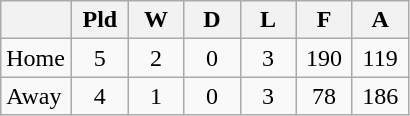<table class="wikitable" border="1">
<tr>
<th width=40></th>
<th width=30>Pld</th>
<th width=30>W</th>
<th width=30>D</th>
<th width=30>L</th>
<th width=30>F</th>
<th width=30>A</th>
</tr>
<tr>
<td>Home</td>
<td align=center>5</td>
<td align=center>2</td>
<td align=center>0</td>
<td align=center>3</td>
<td align=center>190</td>
<td align=center>119</td>
</tr>
<tr>
<td>Away</td>
<td align=center>4</td>
<td align=center>1</td>
<td align=center>0</td>
<td align=center>3</td>
<td align=center>78</td>
<td align=center>186</td>
</tr>
</table>
